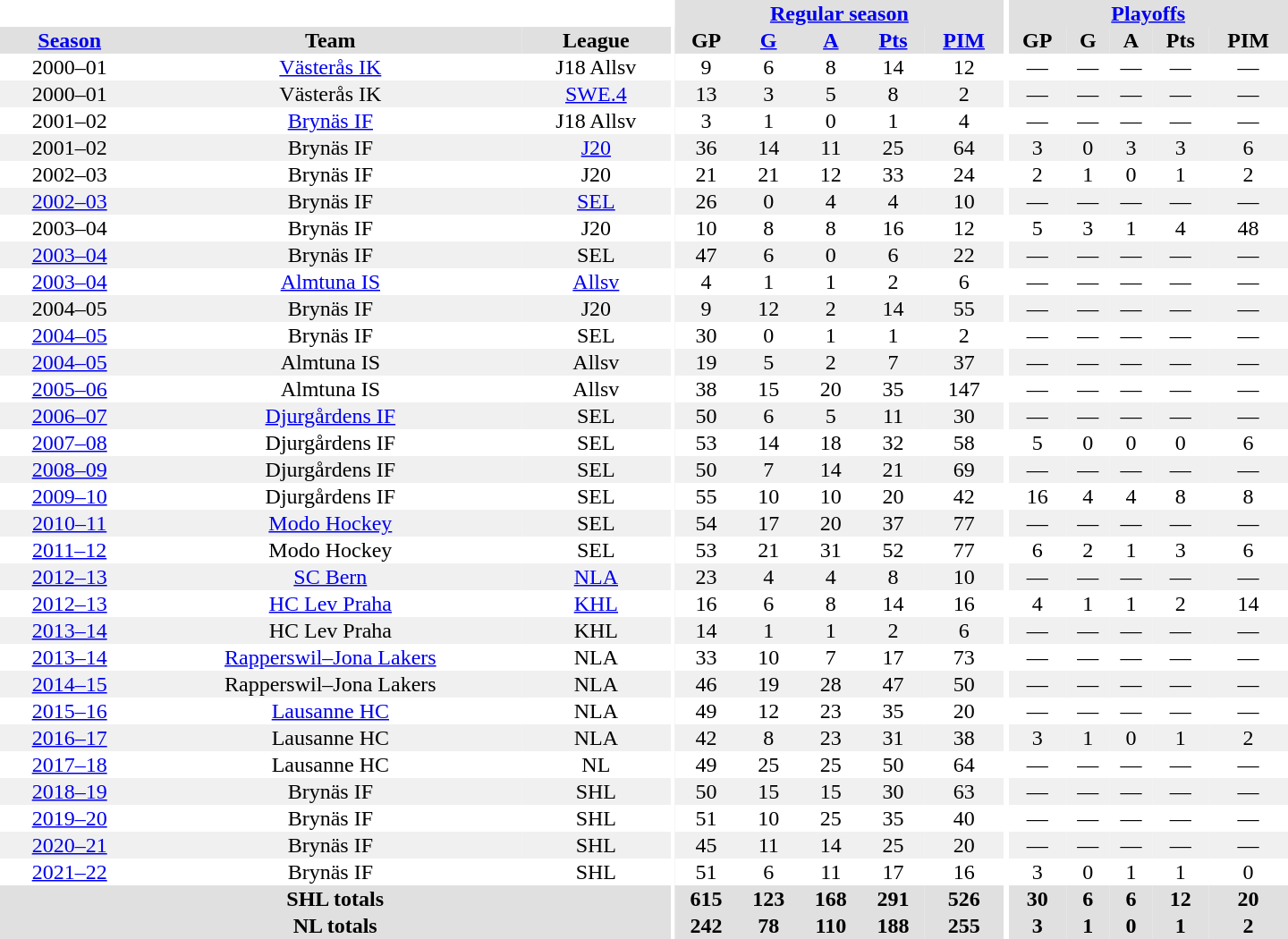<table border="0" cellpadding="1" cellspacing="0" style="text-align:center; width:60em">
<tr bgcolor="#e0e0e0">
<th colspan="3" bgcolor="#ffffff"></th>
<th rowspan="99" bgcolor="#ffffff"></th>
<th colspan="5"><a href='#'>Regular season</a></th>
<th rowspan="99" bgcolor="#ffffff"></th>
<th colspan="5"><a href='#'>Playoffs</a></th>
</tr>
<tr bgcolor="#e0e0e0">
<th><a href='#'>Season</a></th>
<th>Team</th>
<th>League</th>
<th>GP</th>
<th><a href='#'>G</a></th>
<th><a href='#'>A</a></th>
<th><a href='#'>Pts</a></th>
<th><a href='#'>PIM</a></th>
<th>GP</th>
<th>G</th>
<th>A</th>
<th>Pts</th>
<th>PIM</th>
</tr>
<tr>
<td>2000–01</td>
<td><a href='#'>Västerås IK</a></td>
<td>J18 Allsv</td>
<td>9</td>
<td>6</td>
<td>8</td>
<td>14</td>
<td>12</td>
<td>—</td>
<td>—</td>
<td>—</td>
<td>—</td>
<td>—</td>
</tr>
<tr bgcolor="#f0f0f0">
<td>2000–01</td>
<td>Västerås IK</td>
<td><a href='#'>SWE.4</a></td>
<td>13</td>
<td>3</td>
<td>5</td>
<td>8</td>
<td>2</td>
<td>—</td>
<td>—</td>
<td>—</td>
<td>—</td>
<td>—</td>
</tr>
<tr>
<td>2001–02</td>
<td><a href='#'>Brynäs IF</a></td>
<td>J18 Allsv</td>
<td>3</td>
<td>1</td>
<td>0</td>
<td>1</td>
<td>4</td>
<td>—</td>
<td>—</td>
<td>—</td>
<td>—</td>
<td>—</td>
</tr>
<tr bgcolor="#f0f0f0">
<td>2001–02</td>
<td>Brynäs IF</td>
<td><a href='#'>J20</a></td>
<td>36</td>
<td>14</td>
<td>11</td>
<td>25</td>
<td>64</td>
<td>3</td>
<td>0</td>
<td>3</td>
<td>3</td>
<td>6</td>
</tr>
<tr>
<td>2002–03</td>
<td>Brynäs IF</td>
<td>J20</td>
<td>21</td>
<td>21</td>
<td>12</td>
<td>33</td>
<td>24</td>
<td>2</td>
<td>1</td>
<td>0</td>
<td>1</td>
<td>2</td>
</tr>
<tr bgcolor="#f0f0f0">
<td><a href='#'>2002–03</a></td>
<td>Brynäs IF</td>
<td><a href='#'>SEL</a></td>
<td>26</td>
<td>0</td>
<td>4</td>
<td>4</td>
<td>10</td>
<td>—</td>
<td>—</td>
<td>—</td>
<td>—</td>
<td>—</td>
</tr>
<tr>
<td>2003–04</td>
<td>Brynäs IF</td>
<td>J20</td>
<td>10</td>
<td>8</td>
<td>8</td>
<td>16</td>
<td>12</td>
<td>5</td>
<td>3</td>
<td>1</td>
<td>4</td>
<td>48</td>
</tr>
<tr bgcolor="#f0f0f0">
<td><a href='#'>2003–04</a></td>
<td>Brynäs IF</td>
<td>SEL</td>
<td>47</td>
<td>6</td>
<td>0</td>
<td>6</td>
<td>22</td>
<td>—</td>
<td>—</td>
<td>—</td>
<td>—</td>
<td>—</td>
</tr>
<tr>
<td><a href='#'>2003–04</a></td>
<td><a href='#'>Almtuna IS</a></td>
<td><a href='#'>Allsv</a></td>
<td>4</td>
<td>1</td>
<td>1</td>
<td>2</td>
<td>6</td>
<td>—</td>
<td>—</td>
<td>—</td>
<td>—</td>
<td>—</td>
</tr>
<tr bgcolor="#f0f0f0">
<td>2004–05</td>
<td>Brynäs IF</td>
<td>J20</td>
<td>9</td>
<td>12</td>
<td>2</td>
<td>14</td>
<td>55</td>
<td>—</td>
<td>—</td>
<td>—</td>
<td>—</td>
<td>—</td>
</tr>
<tr>
<td><a href='#'>2004–05</a></td>
<td>Brynäs IF</td>
<td>SEL</td>
<td>30</td>
<td>0</td>
<td>1</td>
<td>1</td>
<td>2</td>
<td>—</td>
<td>—</td>
<td>—</td>
<td>—</td>
<td>—</td>
</tr>
<tr bgcolor="#f0f0f0">
<td><a href='#'>2004–05</a></td>
<td>Almtuna IS</td>
<td>Allsv</td>
<td>19</td>
<td>5</td>
<td>2</td>
<td>7</td>
<td>37</td>
<td>—</td>
<td>—</td>
<td>—</td>
<td>—</td>
<td>—</td>
</tr>
<tr>
<td><a href='#'>2005–06</a></td>
<td>Almtuna IS</td>
<td>Allsv</td>
<td>38</td>
<td>15</td>
<td>20</td>
<td>35</td>
<td>147</td>
<td>—</td>
<td>—</td>
<td>—</td>
<td>—</td>
<td>—</td>
</tr>
<tr bgcolor="#f0f0f0">
<td><a href='#'>2006–07</a></td>
<td><a href='#'>Djurgårdens IF</a></td>
<td>SEL</td>
<td>50</td>
<td>6</td>
<td>5</td>
<td>11</td>
<td>30</td>
<td>—</td>
<td>—</td>
<td>—</td>
<td>—</td>
<td>—</td>
</tr>
<tr>
<td><a href='#'>2007–08</a></td>
<td>Djurgårdens IF</td>
<td>SEL</td>
<td>53</td>
<td>14</td>
<td>18</td>
<td>32</td>
<td>58</td>
<td>5</td>
<td>0</td>
<td>0</td>
<td>0</td>
<td>6</td>
</tr>
<tr bgcolor="#f0f0f0">
<td><a href='#'>2008–09</a></td>
<td>Djurgårdens IF</td>
<td>SEL</td>
<td>50</td>
<td>7</td>
<td>14</td>
<td>21</td>
<td>69</td>
<td>—</td>
<td>—</td>
<td>—</td>
<td>—</td>
<td>—</td>
</tr>
<tr>
<td><a href='#'>2009–10</a></td>
<td>Djurgårdens IF</td>
<td>SEL</td>
<td>55</td>
<td>10</td>
<td>10</td>
<td>20</td>
<td>42</td>
<td>16</td>
<td>4</td>
<td>4</td>
<td>8</td>
<td>8</td>
</tr>
<tr bgcolor="#f0f0f0">
<td><a href='#'>2010–11</a></td>
<td><a href='#'>Modo Hockey</a></td>
<td>SEL</td>
<td>54</td>
<td>17</td>
<td>20</td>
<td>37</td>
<td>77</td>
<td>—</td>
<td>—</td>
<td>—</td>
<td>—</td>
<td>—</td>
</tr>
<tr>
<td><a href='#'>2011–12</a></td>
<td>Modo Hockey</td>
<td>SEL</td>
<td>53</td>
<td>21</td>
<td>31</td>
<td>52</td>
<td>77</td>
<td>6</td>
<td>2</td>
<td>1</td>
<td>3</td>
<td>6</td>
</tr>
<tr bgcolor="#f0f0f0">
<td><a href='#'>2012–13</a></td>
<td><a href='#'>SC Bern</a></td>
<td><a href='#'>NLA</a></td>
<td>23</td>
<td>4</td>
<td>4</td>
<td>8</td>
<td>10</td>
<td>—</td>
<td>—</td>
<td>—</td>
<td>—</td>
<td>—</td>
</tr>
<tr>
<td><a href='#'>2012–13</a></td>
<td><a href='#'>HC Lev Praha</a></td>
<td><a href='#'>KHL</a></td>
<td>16</td>
<td>6</td>
<td>8</td>
<td>14</td>
<td>16</td>
<td>4</td>
<td>1</td>
<td>1</td>
<td>2</td>
<td>14</td>
</tr>
<tr bgcolor="#f0f0f0">
<td><a href='#'>2013–14</a></td>
<td>HC Lev Praha</td>
<td>KHL</td>
<td>14</td>
<td>1</td>
<td>1</td>
<td>2</td>
<td>6</td>
<td>—</td>
<td>—</td>
<td>—</td>
<td>—</td>
<td>—</td>
</tr>
<tr>
<td><a href='#'>2013–14</a></td>
<td><a href='#'>Rapperswil–Jona Lakers</a></td>
<td>NLA</td>
<td>33</td>
<td>10</td>
<td>7</td>
<td>17</td>
<td>73</td>
<td>—</td>
<td>—</td>
<td>—</td>
<td>—</td>
<td>—</td>
</tr>
<tr bgcolor="#f0f0f0">
<td><a href='#'>2014–15</a></td>
<td>Rapperswil–Jona Lakers</td>
<td>NLA</td>
<td>46</td>
<td>19</td>
<td>28</td>
<td>47</td>
<td>50</td>
<td>—</td>
<td>—</td>
<td>—</td>
<td>—</td>
<td>—</td>
</tr>
<tr>
<td><a href='#'>2015–16</a></td>
<td><a href='#'>Lausanne HC</a></td>
<td>NLA</td>
<td>49</td>
<td>12</td>
<td>23</td>
<td>35</td>
<td>20</td>
<td>—</td>
<td>—</td>
<td>—</td>
<td>—</td>
<td>—</td>
</tr>
<tr bgcolor="#f0f0f0">
<td><a href='#'>2016–17</a></td>
<td>Lausanne HC</td>
<td>NLA</td>
<td>42</td>
<td>8</td>
<td>23</td>
<td>31</td>
<td>38</td>
<td>3</td>
<td>1</td>
<td>0</td>
<td>1</td>
<td>2</td>
</tr>
<tr>
<td><a href='#'>2017–18</a></td>
<td>Lausanne HC</td>
<td>NL</td>
<td>49</td>
<td>25</td>
<td>25</td>
<td>50</td>
<td>64</td>
<td>—</td>
<td>—</td>
<td>—</td>
<td>—</td>
<td>—</td>
</tr>
<tr bgcolor="#f0f0f0">
<td><a href='#'>2018–19</a></td>
<td>Brynäs IF</td>
<td>SHL</td>
<td>50</td>
<td>15</td>
<td>15</td>
<td>30</td>
<td>63</td>
<td>—</td>
<td>—</td>
<td>—</td>
<td>—</td>
<td>—</td>
</tr>
<tr>
<td><a href='#'>2019–20</a></td>
<td>Brynäs IF</td>
<td>SHL</td>
<td>51</td>
<td>10</td>
<td>25</td>
<td>35</td>
<td>40</td>
<td>—</td>
<td>—</td>
<td>—</td>
<td>—</td>
<td>—</td>
</tr>
<tr bgcolor="#f0f0f0">
<td><a href='#'>2020–21</a></td>
<td>Brynäs IF</td>
<td>SHL</td>
<td>45</td>
<td>11</td>
<td>14</td>
<td>25</td>
<td>20</td>
<td>—</td>
<td>—</td>
<td>—</td>
<td>—</td>
<td>—</td>
</tr>
<tr>
<td><a href='#'>2021–22</a></td>
<td>Brynäs IF</td>
<td>SHL</td>
<td>51</td>
<td>6</td>
<td>11</td>
<td>17</td>
<td>16</td>
<td>3</td>
<td>0</td>
<td>1</td>
<td>1</td>
<td>0</td>
</tr>
<tr bgcolor="#e0e0e0">
<th colspan="3">SHL totals</th>
<th>615</th>
<th>123</th>
<th>168</th>
<th>291</th>
<th>526</th>
<th>30</th>
<th>6</th>
<th>6</th>
<th>12</th>
<th>20</th>
</tr>
<tr bgcolor="#e0e0e0">
<th colspan="3">NL totals</th>
<th>242</th>
<th>78</th>
<th>110</th>
<th>188</th>
<th>255</th>
<th>3</th>
<th>1</th>
<th>0</th>
<th>1</th>
<th>2</th>
</tr>
</table>
